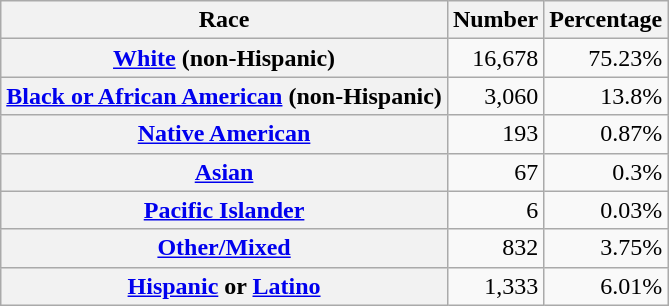<table class="wikitable" style="text-align:right">
<tr>
<th scope="col">Race</th>
<th scope="col">Number</th>
<th scope="col">Percentage</th>
</tr>
<tr>
<th scope="row"><a href='#'>White</a> (non-Hispanic)</th>
<td>16,678</td>
<td>75.23%</td>
</tr>
<tr>
<th scope="row"><a href='#'>Black or African American</a> (non-Hispanic)</th>
<td>3,060</td>
<td>13.8%</td>
</tr>
<tr>
<th scope="row"><a href='#'>Native American</a></th>
<td>193</td>
<td>0.87%</td>
</tr>
<tr>
<th scope="row"><a href='#'>Asian</a></th>
<td>67</td>
<td>0.3%</td>
</tr>
<tr>
<th scope="row"><a href='#'>Pacific Islander</a></th>
<td>6</td>
<td>0.03%</td>
</tr>
<tr>
<th scope="row"><a href='#'>Other/Mixed</a></th>
<td>832</td>
<td>3.75%</td>
</tr>
<tr>
<th scope="row"><a href='#'>Hispanic</a> or <a href='#'>Latino</a></th>
<td>1,333</td>
<td>6.01%</td>
</tr>
</table>
